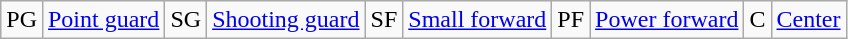<table class="wikitable">
<tr>
<td>PG</td>
<td><a href='#'>Point guard</a></td>
<td>SG</td>
<td><a href='#'>Shooting guard</a></td>
<td>SF</td>
<td><a href='#'>Small forward</a></td>
<td>PF</td>
<td><a href='#'>Power forward</a></td>
<td>C</td>
<td><a href='#'>Center</a></td>
</tr>
</table>
